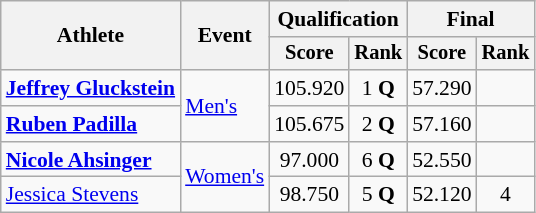<table class=wikitable style=font-size:90%;text-align:center>
<tr>
<th rowspan=2>Athlete</th>
<th rowspan=2>Event</th>
<th colspan=2>Qualification</th>
<th colspan=2>Final</th>
</tr>
<tr style=font-size:95%>
<th>Score</th>
<th>Rank</th>
<th>Score</th>
<th>Rank</th>
</tr>
<tr>
<td align=left><strong><a href='#'>Jeffrey Gluckstein</a></strong></td>
<td align=left rowspan=2><a href='#'>Men's</a></td>
<td>105.920</td>
<td>1 <strong>Q</strong></td>
<td>57.290</td>
<td></td>
</tr>
<tr>
<td align=left><strong><a href='#'>Ruben Padilla</a></strong></td>
<td>105.675</td>
<td>2 <strong>Q</strong></td>
<td>57.160</td>
<td></td>
</tr>
<tr>
<td align=left><strong><a href='#'>Nicole Ahsinger</a></strong></td>
<td align=left rowspan=2><a href='#'>Women's</a></td>
<td>97.000</td>
<td>6 <strong>Q</strong></td>
<td>52.550</td>
<td></td>
</tr>
<tr>
<td align=left><a href='#'>Jessica Stevens</a></td>
<td>98.750</td>
<td>5 <strong>Q</strong></td>
<td>52.120</td>
<td>4</td>
</tr>
</table>
